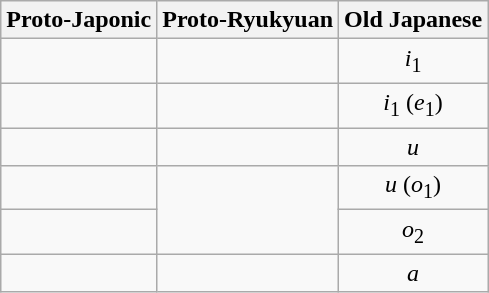<table class="wikitable" style=text-align:center>
<tr>
<th>Proto-Japonic</th>
<th>Proto-Ryukyuan</th>
<th>Old Japanese</th>
</tr>
<tr>
<td></td>
<td></td>
<td><em>i</em><sub>1</sub></td>
</tr>
<tr>
<td></td>
<td></td>
<td><em>i</em><sub>1</sub> (<em>e</em><sub>1</sub>)</td>
</tr>
<tr>
<td></td>
<td></td>
<td><em>u</em></td>
</tr>
<tr>
<td></td>
<td rowspan="2"></td>
<td><em>u</em> (<em>o</em><sub>1</sub>)</td>
</tr>
<tr>
<td></td>
<td><em>o</em><sub>2</sub></td>
</tr>
<tr>
<td></td>
<td></td>
<td><em>a</em></td>
</tr>
</table>
